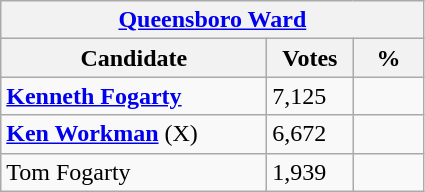<table class="wikitable">
<tr>
<th colspan="3"><a href='#'>Queensboro Ward</a></th>
</tr>
<tr>
<th style="width: 170px">Candidate</th>
<th style="width: 50px">Votes</th>
<th style="width: 40px">%</th>
</tr>
<tr>
<td><strong><a href='#'>Kenneth Fogarty</a></strong></td>
<td>7,125</td>
<td></td>
</tr>
<tr>
<td><strong><a href='#'>Ken Workman</a></strong> (X)</td>
<td>6,672</td>
<td></td>
</tr>
<tr>
<td>Tom Fogarty</td>
<td>1,939</td>
<td></td>
</tr>
</table>
